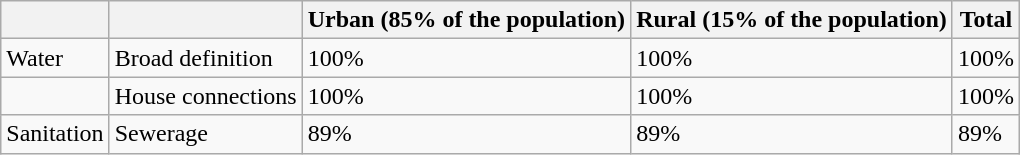<table class="wikitable">
<tr>
<th></th>
<th></th>
<th>Urban (85% of the population)</th>
<th>Rural (15% of the population)</th>
<th>Total</th>
</tr>
<tr>
<td>Water</td>
<td>Broad definition</td>
<td>100%</td>
<td>100%</td>
<td>100%</td>
</tr>
<tr>
<td></td>
<td>House connections</td>
<td>100%</td>
<td>100%</td>
<td>100%</td>
</tr>
<tr>
<td>Sanitation</td>
<td>Sewerage</td>
<td>89%</td>
<td>89%</td>
<td>89%</td>
</tr>
</table>
